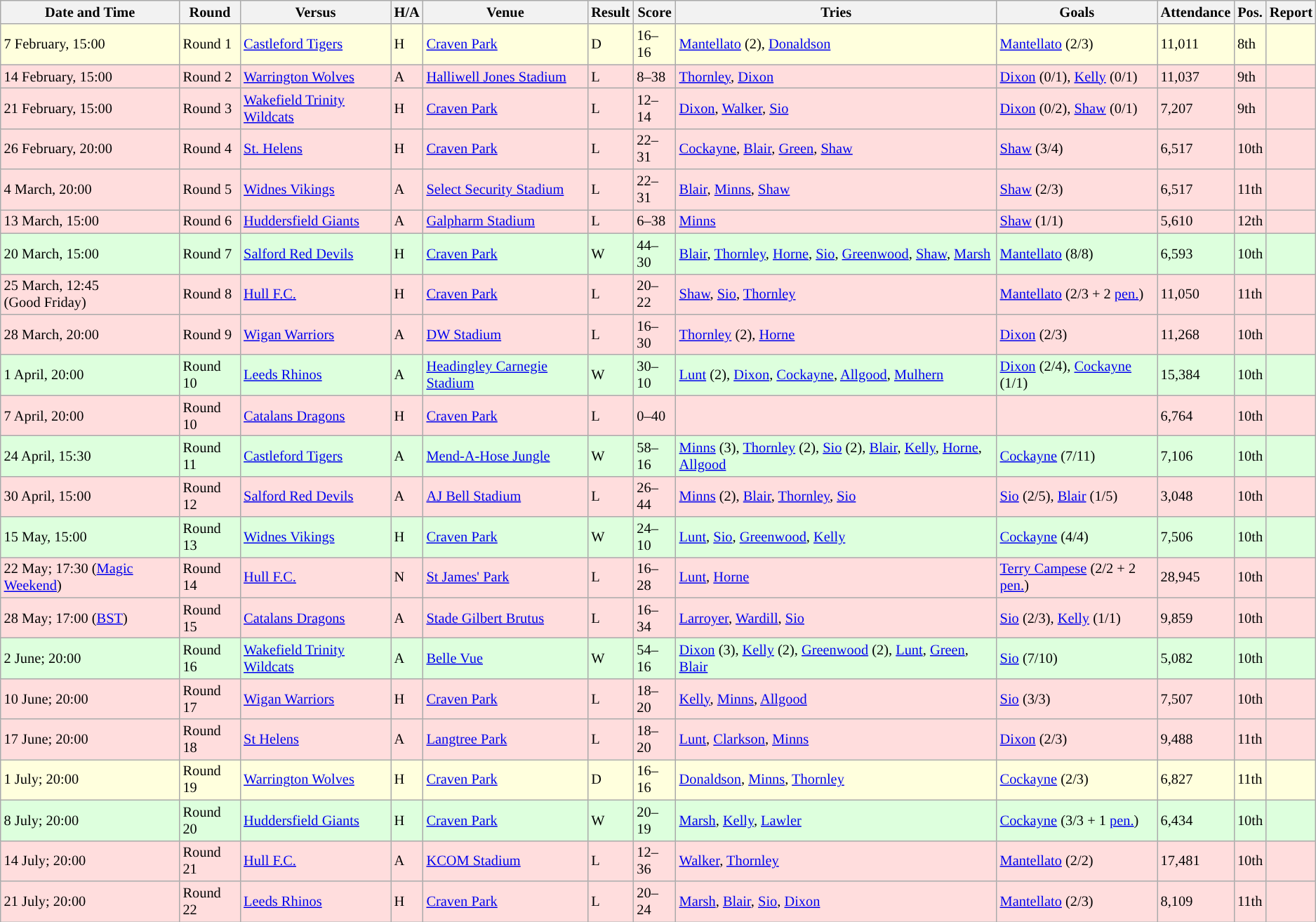<table class="wikitable" style="font-size:85%;">
<tr>
<th>Date and Time</th>
<th>Round</th>
<th>Versus</th>
<th>H/A</th>
<th>Venue</th>
<th>Result</th>
<th>Score</th>
<th>Tries</th>
<th>Goals</th>
<th>Attendance</th>
<th>Pos.</th>
<th>Report</th>
</tr>
<tr style="background:#ffffdd">
<td>7 February, 15:00</td>
<td>Round 1</td>
<td> <a href='#'>Castleford Tigers</a></td>
<td>H</td>
<td><a href='#'>Craven Park</a></td>
<td>D</td>
<td>16–16</td>
<td><a href='#'>Mantellato</a> (2), <a href='#'>Donaldson</a></td>
<td><a href='#'>Mantellato</a> (2/3)</td>
<td>11,011</td>
<td>8th</td>
<td></td>
</tr>
<tr style="background:#ffdddd">
<td>14 February, 15:00</td>
<td>Round 2</td>
<td> <a href='#'>Warrington Wolves</a></td>
<td>A</td>
<td><a href='#'>Halliwell Jones Stadium</a></td>
<td>L</td>
<td>8–38</td>
<td><a href='#'>Thornley</a>, <a href='#'>Dixon</a></td>
<td><a href='#'>Dixon</a> (0/1), <a href='#'>Kelly</a> (0/1)</td>
<td>11,037</td>
<td>9th</td>
<td></td>
</tr>
<tr style="background:#ffdddd">
<td>21 February, 15:00</td>
<td>Round 3</td>
<td> <a href='#'>Wakefield Trinity Wildcats</a></td>
<td>H</td>
<td><a href='#'>Craven Park</a></td>
<td>L</td>
<td>12–14</td>
<td><a href='#'>Dixon</a>, <a href='#'>Walker</a>, <a href='#'>Sio</a></td>
<td><a href='#'>Dixon</a> (0/2), <a href='#'>Shaw</a> (0/1)</td>
<td>7,207</td>
<td>9th</td>
<td></td>
</tr>
<tr style="background:#ffdddd">
<td>26 February, 20:00</td>
<td>Round 4</td>
<td> <a href='#'>St. Helens</a></td>
<td>H</td>
<td><a href='#'>Craven Park</a></td>
<td>L</td>
<td>22–31</td>
<td><a href='#'>Cockayne</a>, <a href='#'>Blair</a>, <a href='#'>Green</a>, <a href='#'>Shaw</a></td>
<td><a href='#'>Shaw</a> (3/4)</td>
<td>6,517</td>
<td>10th</td>
<td></td>
</tr>
<tr style="background:#ffdddd">
<td>4 March, 20:00</td>
<td>Round 5</td>
<td> <a href='#'>Widnes Vikings</a></td>
<td>A</td>
<td><a href='#'>Select Security Stadium</a></td>
<td>L</td>
<td>22–31</td>
<td><a href='#'>Blair</a>, <a href='#'>Minns</a>, <a href='#'>Shaw</a></td>
<td><a href='#'>Shaw</a> (2/3)</td>
<td>6,517</td>
<td>11th</td>
<td></td>
</tr>
<tr style="background:#ffdddd">
<td>13 March, 15:00</td>
<td>Round 6</td>
<td> <a href='#'>Huddersfield Giants</a></td>
<td>A</td>
<td><a href='#'>Galpharm Stadium</a></td>
<td>L</td>
<td>6–38</td>
<td><a href='#'>Minns</a></td>
<td><a href='#'>Shaw</a> (1/1)</td>
<td>5,610</td>
<td>12th</td>
<td></td>
</tr>
<tr style="background:#ddffdd">
<td>20 March, 15:00</td>
<td>Round 7</td>
<td> <a href='#'>Salford Red Devils</a></td>
<td>H</td>
<td><a href='#'>Craven Park</a></td>
<td>W</td>
<td>44–30</td>
<td><a href='#'>Blair</a>, <a href='#'>Thornley</a>, <a href='#'>Horne</a>, <a href='#'>Sio</a>, <a href='#'>Greenwood</a>, <a href='#'>Shaw</a>, <a href='#'>Marsh</a></td>
<td><a href='#'>Mantellato</a> (8/8)</td>
<td>6,593</td>
<td>10th</td>
<td></td>
</tr>
<tr style="background:#ffdddd">
<td>25 March, 12:45<br>(Good Friday)</td>
<td>Round 8</td>
<td> <a href='#'>Hull F.C.</a></td>
<td>H</td>
<td><a href='#'>Craven Park</a></td>
<td>L</td>
<td>20–22</td>
<td><a href='#'>Shaw</a>, <a href='#'>Sio</a>, <a href='#'>Thornley</a></td>
<td><a href='#'>Mantellato</a> (2/3 + 2 <a href='#'>pen.</a>)</td>
<td>11,050</td>
<td>11th</td>
<td></td>
</tr>
<tr style="background:#ffdddd">
<td>28 March, 20:00</td>
<td>Round 9</td>
<td> <a href='#'>Wigan Warriors</a></td>
<td>A</td>
<td><a href='#'>DW Stadium</a></td>
<td>L</td>
<td>16–30</td>
<td><a href='#'>Thornley</a> (2), <a href='#'>Horne</a></td>
<td><a href='#'>Dixon</a> (2/3)</td>
<td>11,268</td>
<td>10th</td>
<td></td>
</tr>
<tr style="background:#ddffdd">
<td>1 April, 20:00</td>
<td>Round 10</td>
<td> <a href='#'>Leeds Rhinos</a></td>
<td>A</td>
<td><a href='#'>Headingley Carnegie Stadium</a></td>
<td>W</td>
<td>30–10</td>
<td><a href='#'>Lunt</a> (2), <a href='#'>Dixon</a>, <a href='#'>Cockayne</a>, <a href='#'>Allgood</a>, <a href='#'>Mulhern</a></td>
<td><a href='#'>Dixon</a> (2/4), <a href='#'>Cockayne</a> (1/1)</td>
<td>15,384</td>
<td>10th</td>
<td></td>
</tr>
<tr style="background:#ffdddd">
<td>7 April, 20:00</td>
<td>Round 10</td>
<td> <a href='#'>Catalans Dragons</a></td>
<td>H</td>
<td><a href='#'>Craven Park</a></td>
<td>L</td>
<td>0–40</td>
<td></td>
<td></td>
<td>6,764</td>
<td>10th</td>
<td></td>
</tr>
<tr style="background:#ddffdd">
<td>24 April, 15:30</td>
<td>Round 11</td>
<td> <a href='#'>Castleford Tigers</a></td>
<td>A</td>
<td><a href='#'>Mend-A-Hose Jungle</a></td>
<td>W</td>
<td>58–16</td>
<td><a href='#'>Minns</a> (3), <a href='#'>Thornley</a> (2), <a href='#'>Sio</a> (2), <a href='#'>Blair</a>, <a href='#'>Kelly</a>, <a href='#'>Horne</a>, <a href='#'>Allgood</a></td>
<td><a href='#'>Cockayne</a> (7/11)</td>
<td>7,106</td>
<td>10th</td>
<td></td>
</tr>
<tr style="background:#ffdddd">
<td>30 April, 15:00</td>
<td>Round 12</td>
<td> <a href='#'>Salford Red Devils</a></td>
<td>A</td>
<td><a href='#'>AJ Bell Stadium</a></td>
<td>L</td>
<td>26–44</td>
<td><a href='#'>Minns</a> (2), <a href='#'>Blair</a>, <a href='#'>Thornley</a>, <a href='#'>Sio</a></td>
<td><a href='#'>Sio</a> (2/5), <a href='#'>Blair</a> (1/5)</td>
<td>3,048</td>
<td>10th</td>
<td></td>
</tr>
<tr style="background:#ddffdd">
<td>15 May, 15:00</td>
<td>Round 13</td>
<td> <a href='#'>Widnes Vikings</a></td>
<td>H</td>
<td><a href='#'>Craven Park</a></td>
<td>W</td>
<td>24–10</td>
<td><a href='#'>Lunt</a>, <a href='#'>Sio</a>, <a href='#'>Greenwood</a>, <a href='#'>Kelly</a></td>
<td><a href='#'>Cockayne</a> (4/4)</td>
<td>7,506</td>
<td>10th</td>
<td></td>
</tr>
<tr style="background:#ffdddd">
<td>22 May; 17:30 (<a href='#'>Magic Weekend</a>)</td>
<td>Round 14</td>
<td> <a href='#'>Hull F.C.</a></td>
<td>N</td>
<td><a href='#'>St James' Park</a></td>
<td>L</td>
<td>16–28</td>
<td><a href='#'>Lunt</a>, <a href='#'>Horne</a></td>
<td><a href='#'>Terry Campese</a> (2/2 + 2 <a href='#'>pen.</a>)</td>
<td>28,945</td>
<td>10th</td>
<td></td>
</tr>
<tr style="background:#ffdddd">
<td>28 May; 17:00 (<a href='#'>BST</a>)</td>
<td>Round 15</td>
<td> <a href='#'>Catalans Dragons</a></td>
<td>A</td>
<td><a href='#'>Stade Gilbert Brutus</a></td>
<td>L</td>
<td>16–34</td>
<td><a href='#'>Larroyer</a>, <a href='#'>Wardill</a>, <a href='#'>Sio</a></td>
<td><a href='#'>Sio</a> (2/3), <a href='#'>Kelly</a> (1/1)</td>
<td>9,859</td>
<td>10th</td>
<td></td>
</tr>
<tr style="background:#ddffdd">
<td>2 June; 20:00</td>
<td>Round 16</td>
<td> <a href='#'>Wakefield Trinity Wildcats</a></td>
<td>A</td>
<td><a href='#'>Belle Vue</a></td>
<td>W</td>
<td>54–16</td>
<td><a href='#'>Dixon</a> (3), <a href='#'>Kelly</a> (2), <a href='#'>Greenwood</a> (2), <a href='#'>Lunt</a>, <a href='#'>Green</a>, <a href='#'>Blair</a></td>
<td><a href='#'>Sio</a> (7/10)</td>
<td>5,082</td>
<td>10th</td>
<td></td>
</tr>
<tr style="background:#ffdddd">
<td>10 June; 20:00</td>
<td>Round 17</td>
<td> <a href='#'>Wigan Warriors</a></td>
<td>H</td>
<td><a href='#'>Craven Park</a></td>
<td>L</td>
<td>18–20</td>
<td><a href='#'>Kelly</a>, <a href='#'>Minns</a>, <a href='#'>Allgood</a></td>
<td><a href='#'>Sio</a> (3/3)</td>
<td>7,507</td>
<td>10th</td>
<td></td>
</tr>
<tr style="background:#ffdddd">
<td>17 June; 20:00</td>
<td>Round 18</td>
<td> <a href='#'>St Helens</a></td>
<td>A</td>
<td><a href='#'>Langtree Park</a></td>
<td>L</td>
<td>18–20</td>
<td><a href='#'>Lunt</a>, <a href='#'>Clarkson</a>, <a href='#'>Minns</a></td>
<td><a href='#'>Dixon</a> (2/3)</td>
<td>9,488</td>
<td>11th</td>
<td></td>
</tr>
<tr style="background:#ffffdd">
<td>1 July; 20:00</td>
<td>Round 19</td>
<td> <a href='#'>Warrington Wolves</a></td>
<td>H</td>
<td><a href='#'>Craven Park</a></td>
<td>D</td>
<td>16–16</td>
<td><a href='#'>Donaldson</a>, <a href='#'>Minns</a>, <a href='#'>Thornley</a></td>
<td><a href='#'>Cockayne</a> (2/3)</td>
<td>6,827</td>
<td>11th</td>
<td></td>
</tr>
<tr style="background:#ddffdd">
<td>8 July; 20:00</td>
<td>Round 20</td>
<td> <a href='#'>Huddersfield Giants</a></td>
<td>H</td>
<td><a href='#'>Craven Park</a></td>
<td>W</td>
<td>20–19</td>
<td><a href='#'>Marsh</a>, <a href='#'>Kelly</a>, <a href='#'>Lawler</a></td>
<td><a href='#'>Cockayne</a> (3/3 + 1 <a href='#'>pen.</a>)</td>
<td>6,434</td>
<td>10th</td>
<td></td>
</tr>
<tr style="background:#ffdddd">
<td>14 July; 20:00</td>
<td>Round 21</td>
<td> <a href='#'>Hull F.C.</a></td>
<td>A</td>
<td><a href='#'>KCOM Stadium</a></td>
<td>L</td>
<td>12–36</td>
<td><a href='#'>Walker</a>, <a href='#'>Thornley</a></td>
<td><a href='#'>Mantellato</a> (2/2)</td>
<td>17,481</td>
<td>10th</td>
<td></td>
</tr>
<tr style="background:#ffdddd">
<td>21 July; 20:00</td>
<td>Round 22</td>
<td> <a href='#'>Leeds Rhinos</a></td>
<td>H</td>
<td><a href='#'>Craven Park</a></td>
<td>L</td>
<td>20–24</td>
<td><a href='#'>Marsh</a>, <a href='#'>Blair</a>, <a href='#'>Sio</a>, <a href='#'>Dixon</a></td>
<td><a href='#'>Mantellato</a> (2/3)</td>
<td>8,109</td>
<td>11th</td>
<td></td>
</tr>
</table>
